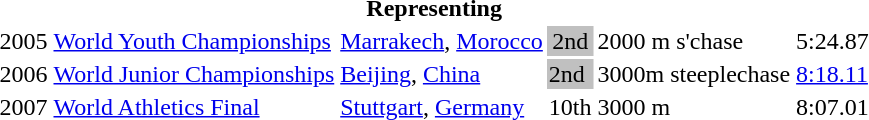<table>
<tr>
<th colspan="6">Representing </th>
</tr>
<tr>
<td>2005</td>
<td><a href='#'>World Youth Championships</a></td>
<td><a href='#'>Marrakech</a>, <a href='#'>Morocco</a></td>
<td bgcolor="silver" align="center">2nd</td>
<td>2000 m s'chase</td>
<td>5:24.87</td>
</tr>
<tr>
<td>2006</td>
<td><a href='#'>World Junior Championships</a></td>
<td><a href='#'>Beijing</a>, <a href='#'>China</a></td>
<td bgcolor=silver>2nd</td>
<td>3000m steeplechase</td>
<td><a href='#'>8:18.11</a></td>
</tr>
<tr>
<td>2007</td>
<td><a href='#'>World Athletics Final</a></td>
<td><a href='#'>Stuttgart</a>, <a href='#'>Germany</a></td>
<td align="center">10th</td>
<td>3000 m</td>
<td>8:07.01</td>
</tr>
</table>
